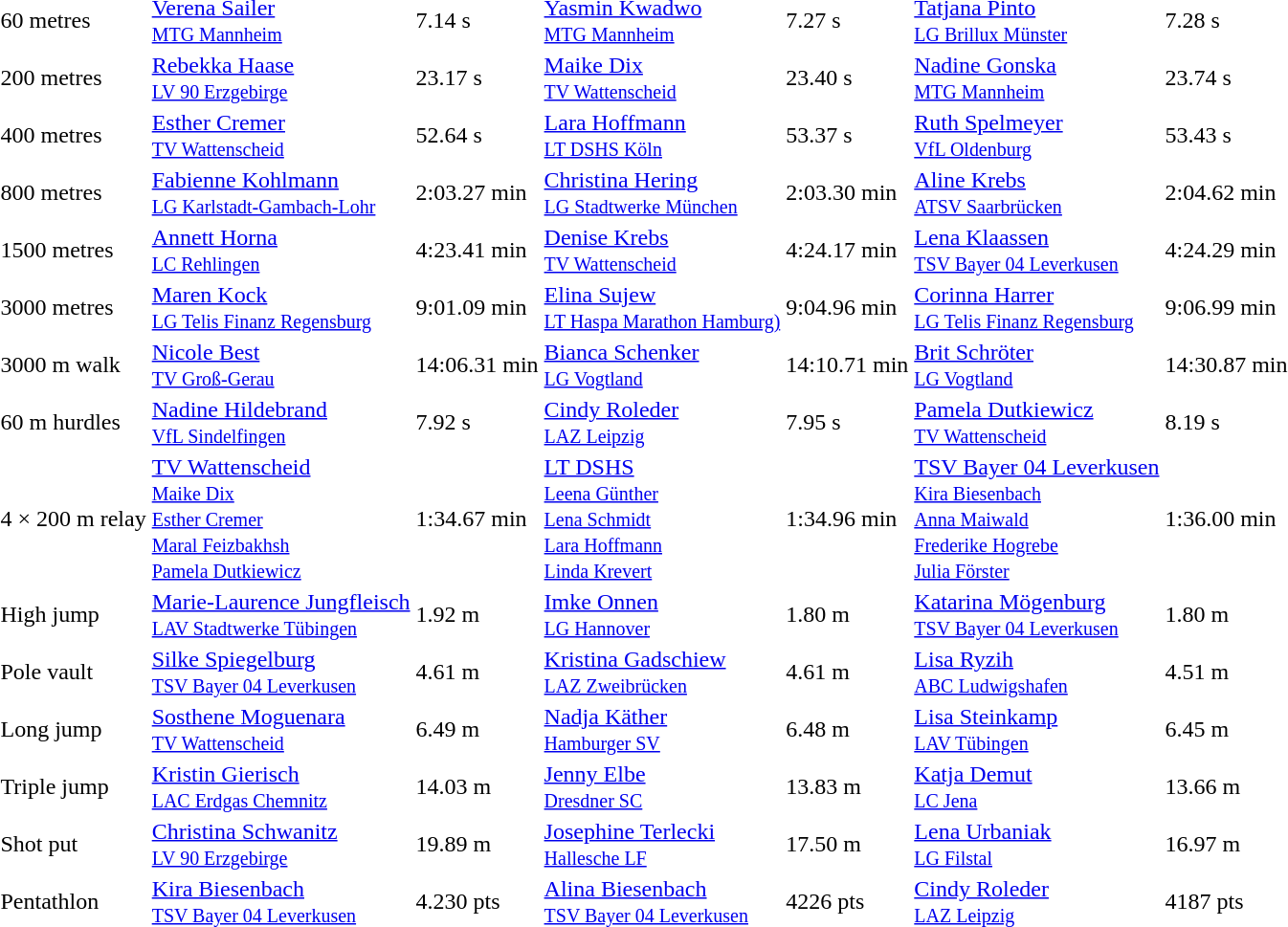<table>
<tr>
<td>60 metres</td>
<td><a href='#'>Verena Sailer</a><br><small><a href='#'>MTG Mannheim</a></small></td>
<td>7.14 s</td>
<td><a href='#'>Yasmin Kwadwo</a><br><small><a href='#'>MTG Mannheim</a></small></td>
<td>7.27 s</td>
<td><a href='#'>Tatjana Pinto</a><br><small><a href='#'>LG Brillux Münster</a></small></td>
<td>7.28 s</td>
</tr>
<tr>
<td>200 metres</td>
<td><a href='#'>Rebekka Haase</a><br><small><a href='#'>LV 90 Erzgebirge</a></small></td>
<td>23.17 s</td>
<td><a href='#'>Maike Dix</a><br><small><a href='#'>TV Wattenscheid</a></small></td>
<td>23.40 s</td>
<td><a href='#'>Nadine Gonska</a><br><small><a href='#'>MTG Mannheim</a></small></td>
<td>23.74 s</td>
</tr>
<tr>
<td>400 metres</td>
<td><a href='#'>Esther Cremer</a><br><small><a href='#'>TV Wattenscheid</a></small></td>
<td>52.64 s</td>
<td><a href='#'>Lara Hoffmann</a><br><small><a href='#'>LT DSHS Köln</a></small></td>
<td>53.37 s</td>
<td><a href='#'>Ruth Spelmeyer</a><br><small><a href='#'>VfL Oldenburg</a></small></td>
<td>53.43 s</td>
</tr>
<tr>
<td>800 metres</td>
<td><a href='#'>Fabienne Kohlmann</a><br><small><a href='#'>LG Karlstadt-Gambach-Lohr</a></small></td>
<td>2:03.27 min</td>
<td><a href='#'>Christina Hering</a><br><small><a href='#'>LG Stadtwerke München</a></small></td>
<td>2:03.30 min</td>
<td><a href='#'>Aline Krebs</a><br><small><a href='#'>ATSV Saarbrücken</a></small></td>
<td>2:04.62 min</td>
</tr>
<tr>
<td>1500 metres</td>
<td><a href='#'>Annett Horna</a><br><small><a href='#'>LC Rehlingen</a></small></td>
<td>4:23.41 min</td>
<td><a href='#'>Denise Krebs</a><br><small><a href='#'>TV Wattenscheid</a></small></td>
<td>4:24.17 min</td>
<td><a href='#'>Lena Klaassen</a><br><small><a href='#'>TSV Bayer 04 Leverkusen</a></small></td>
<td>4:24.29 min</td>
</tr>
<tr>
<td>3000 metres</td>
<td><a href='#'>Maren Kock</a><br><small><a href='#'>LG Telis Finanz Regensburg</a></small></td>
<td>9:01.09 min</td>
<td><a href='#'>Elina Sujew</a><br><small><a href='#'>LT Haspa Marathon Hamburg)</a></small></td>
<td>9:04.96 min</td>
<td><a href='#'>Corinna Harrer</a><br><small><a href='#'>LG Telis Finanz Regensburg</a></small></td>
<td>9:06.99 min</td>
</tr>
<tr>
<td>3000 m walk</td>
<td><a href='#'>Nicole Best</a><br><small><a href='#'>TV Groß-Gerau</a></small></td>
<td>14:06.31 min</td>
<td><a href='#'>Bianca Schenker</a><br><small><a href='#'>LG Vogtland</a></small></td>
<td>14:10.71 min</td>
<td><a href='#'>Brit Schröter</a><br><small><a href='#'>LG Vogtland</a></small></td>
<td>14:30.87 min</td>
</tr>
<tr>
<td>60 m hurdles</td>
<td><a href='#'>Nadine Hildebrand</a><br><small><a href='#'>VfL Sindelfingen</a></small></td>
<td>7.92 s</td>
<td><a href='#'>Cindy Roleder</a><br><small><a href='#'>LAZ Leipzig</a></small></td>
<td>7.95 s</td>
<td><a href='#'>Pamela Dutkiewicz</a><br><small><a href='#'>TV Wattenscheid</a></small></td>
<td>8.19 s</td>
</tr>
<tr>
<td>4 × 200 m relay</td>
<td><a href='#'>TV Wattenscheid</a><br><small><a href='#'>Maike Dix</a><br><a href='#'>Esther Cremer</a><br><a href='#'>Maral Feizbakhsh</a><br><a href='#'>Pamela Dutkiewicz</a></small></td>
<td>1:34.67 min</td>
<td><a href='#'>LT DSHS</a><br><small><a href='#'>Leena Günther</a><br><a href='#'>Lena Schmidt</a><br><a href='#'>Lara Hoffmann</a><br><a href='#'>Linda Krevert</a></small></td>
<td>1:34.96 min</td>
<td><a href='#'>TSV Bayer 04 Leverkusen</a><br><small><a href='#'>Kira Biesenbach</a><br><a href='#'>Anna Maiwald</a><br><a href='#'>Frederike Hogrebe</a><br><a href='#'>Julia Förster</a></small></td>
<td>1:36.00 min</td>
</tr>
<tr>
<td>High jump</td>
<td><a href='#'>Marie-Laurence Jungfleisch</a><br><small><a href='#'>LAV Stadtwerke Tübingen</a></small></td>
<td>1.92 m</td>
<td><a href='#'>Imke Onnen</a><br><small><a href='#'>LG Hannover</a></small></td>
<td>1.80 m</td>
<td><a href='#'>Katarina Mögenburg</a><br><small><a href='#'>TSV Bayer 04 Leverkusen</a></small></td>
<td>1.80 m</td>
</tr>
<tr>
<td>Pole vault</td>
<td><a href='#'>Silke Spiegelburg</a><br><small><a href='#'>TSV Bayer 04 Leverkusen</a></small></td>
<td>4.61 m</td>
<td><a href='#'>Kristina Gadschiew</a><br><small><a href='#'>LAZ Zweibrücken</a></small></td>
<td>4.61 m</td>
<td><a href='#'>Lisa Ryzih</a><br><small><a href='#'>ABC Ludwigshafen</a></small></td>
<td>4.51 m</td>
</tr>
<tr>
<td>Long jump</td>
<td><a href='#'>Sosthene Moguenara</a><br><small><a href='#'>TV Wattenscheid</a></small></td>
<td>6.49 m</td>
<td><a href='#'>Nadja Käther</a><br><small><a href='#'>Hamburger SV</a></small></td>
<td>6.48 m</td>
<td><a href='#'>Lisa Steinkamp</a><br><small><a href='#'>LAV Tübingen</a></small></td>
<td>6.45 m</td>
</tr>
<tr>
<td>Triple jump</td>
<td><a href='#'>Kristin Gierisch</a><br><small><a href='#'>LAC Erdgas Chemnitz</a></small></td>
<td>14.03 m</td>
<td><a href='#'>Jenny Elbe</a><br><small><a href='#'>Dresdner SC</a></small></td>
<td>13.83 m</td>
<td><a href='#'>Katja Demut</a><br><small><a href='#'>LC Jena</a></small></td>
<td>13.66 m</td>
</tr>
<tr>
<td>Shot put</td>
<td><a href='#'>Christina Schwanitz</a><br><small><a href='#'>LV 90 Erzgebirge</a></small></td>
<td>19.89 m</td>
<td><a href='#'>Josephine Terlecki</a><br><small><a href='#'>Hallesche LF</a></small></td>
<td>17.50 m</td>
<td><a href='#'>Lena Urbaniak</a><br><small><a href='#'>LG Filstal</a></small></td>
<td>16.97 m</td>
</tr>
<tr>
<td>Pentathlon</td>
<td><a href='#'>Kira Biesenbach</a><br><small><a href='#'>TSV Bayer 04 Leverkusen</a></small></td>
<td>4.230 pts</td>
<td><a href='#'>Alina Biesenbach</a><br><small><a href='#'>TSV Bayer 04 Leverkusen</a></small></td>
<td>4226 pts</td>
<td><a href='#'>Cindy Roleder</a><br><small><a href='#'>LAZ Leipzig</a></small></td>
<td>4187 pts</td>
</tr>
</table>
